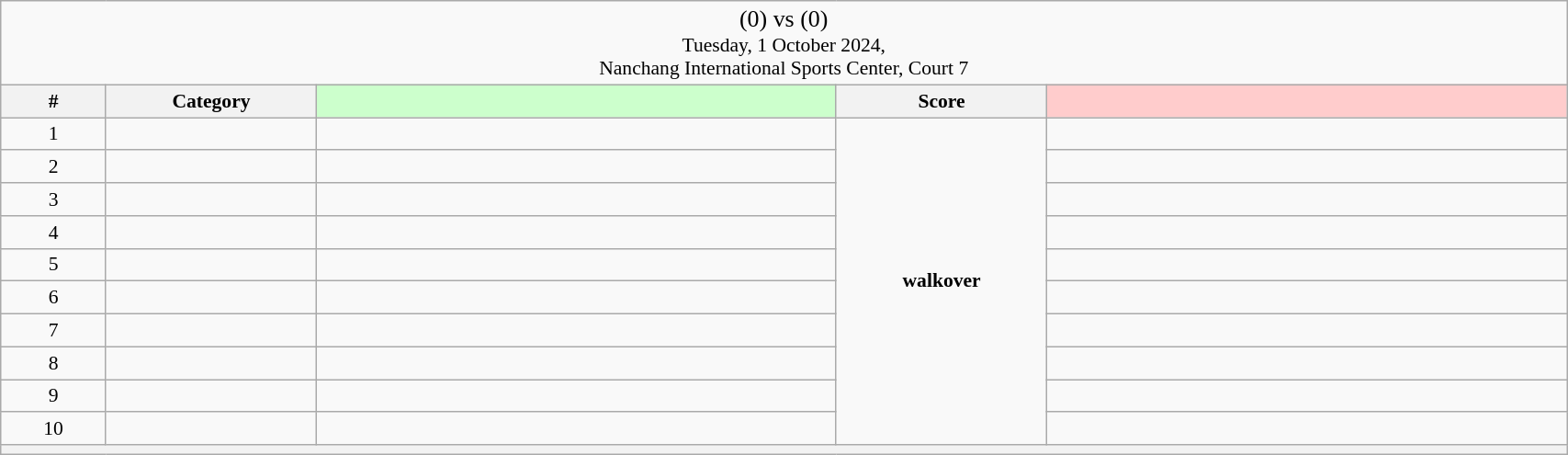<table class="wikitable mw-collapsible mw-collapsed" style="font-size:90%; text-align:center" width="90%">
<tr>
<td colspan="5"><big>(0) <strong></strong> vs  (0)</big><br>Tuesday, 1 October 2024, <br>Nanchang International Sports Center, Court 7</td>
</tr>
<tr>
<th width="25">#</th>
<th width="50">Category</th>
<th style="background-color:#CCFFCC" width="150"></th>
<th width="50">Score<br></th>
<th style="background-color:#FFCCCC" width="150"></th>
</tr>
<tr>
<td>1</td>
<td></td>
<td align="right"></td>
<td rowspan="10"><strong>walkover</strong></td>
<td align="left"></td>
</tr>
<tr>
<td>2</td>
<td></td>
<td align="right"></td>
<td align="left"></td>
</tr>
<tr>
<td>3</td>
<td></td>
<td align="right"></td>
<td align="left"></td>
</tr>
<tr>
<td>4</td>
<td></td>
<td align="right"></td>
<td align="left"></td>
</tr>
<tr>
<td>5</td>
<td></td>
<td align="right"></td>
<td align="left"></td>
</tr>
<tr>
<td>6</td>
<td></td>
<td align="right"></td>
<td align="left"></td>
</tr>
<tr>
<td>7</td>
<td></td>
<td align="right"></td>
<td align="left"></td>
</tr>
<tr>
<td>8</td>
<td></td>
<td align="right"></td>
<td align="left"></td>
</tr>
<tr>
<td>9</td>
<td></td>
<td align="right"></td>
<td align="left"></td>
</tr>
<tr>
<td>10</td>
<td></td>
<td align="right"></td>
<td align="left"></td>
</tr>
<tr>
<th colspan="5"></th>
</tr>
</table>
